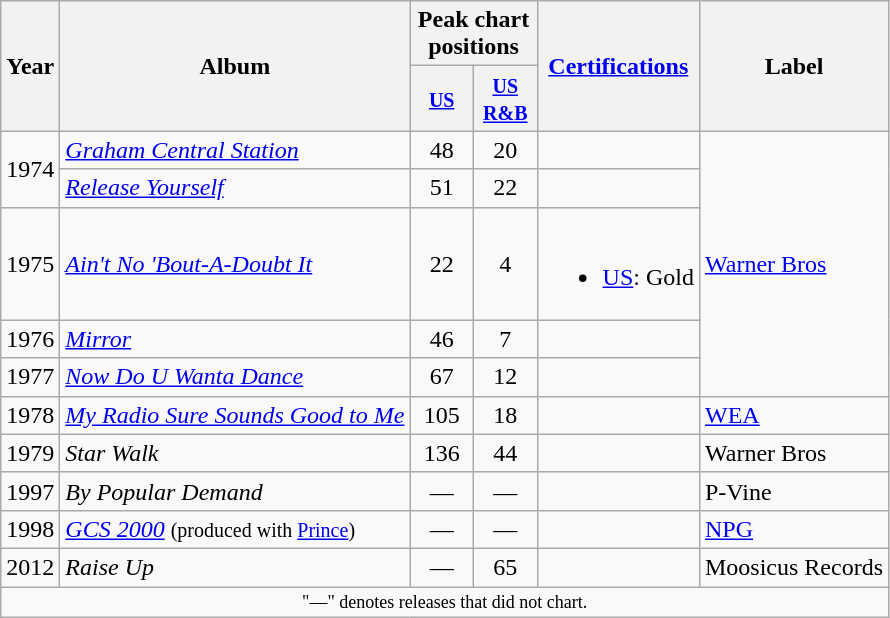<table class="wikitable">
<tr>
<th scope="col" rowspan="2">Year</th>
<th scope="col" rowspan="2">Album</th>
<th scope="col" colspan="2">Peak chart positions</th>
<th scope="col" rowspan="2"><a href='#'>Certifications</a></th>
<th scope="col" rowspan="2">Label</th>
</tr>
<tr>
<th style="width:35px;"><small><a href='#'>US</a></small><br></th>
<th style="width:35px;"><small><a href='#'>US R&B</a></small><br></th>
</tr>
<tr>
<td rowspan="2">1974</td>
<td><em><a href='#'>Graham Central Station</a></em></td>
<td align=center>48</td>
<td align=center>20</td>
<td></td>
<td rowspan="5"><a href='#'>Warner Bros</a></td>
</tr>
<tr>
<td><em><a href='#'>Release Yourself</a></em></td>
<td align=center>51</td>
<td align=center>22</td>
<td></td>
</tr>
<tr>
<td>1975</td>
<td><em><a href='#'>Ain't No 'Bout-A-Doubt It</a></em></td>
<td align=center>22</td>
<td align=center>4</td>
<td><br><ul><li><a href='#'>US</a>: Gold</li></ul></td>
</tr>
<tr>
<td>1976</td>
<td><em><a href='#'>Mirror</a></em></td>
<td align=center>46</td>
<td align=center>7</td>
<td></td>
</tr>
<tr>
<td>1977</td>
<td><em><a href='#'>Now Do U Wanta Dance</a></em></td>
<td align=center>67</td>
<td align=center>12</td>
<td></td>
</tr>
<tr>
<td>1978</td>
<td><em><a href='#'>My Radio Sure Sounds Good to Me</a></em></td>
<td align=center>105</td>
<td align=center>18</td>
<td></td>
<td><a href='#'>WEA</a></td>
</tr>
<tr>
<td>1979</td>
<td><em>Star Walk</em></td>
<td align=center>136</td>
<td align=center>44</td>
<td></td>
<td>Warner Bros</td>
</tr>
<tr>
<td>1997</td>
<td><em>By Popular Demand</em></td>
<td align=center>—</td>
<td align=center>—</td>
<td></td>
<td>P-Vine</td>
</tr>
<tr>
<td>1998</td>
<td><em><a href='#'>GCS 2000</a></em> <small>(produced with <a href='#'>Prince</a>)</small></td>
<td align=center>—</td>
<td align=center>—</td>
<td></td>
<td><a href='#'>NPG</a></td>
</tr>
<tr>
<td>2012</td>
<td><em>Raise Up</em></td>
<td align=center>—</td>
<td align=center>65</td>
<td></td>
<td>Moosicus Records</td>
</tr>
<tr>
<td colspan="6" style="text-align:center; font-size:9pt;">"—" denotes releases that did not chart.</td>
</tr>
</table>
